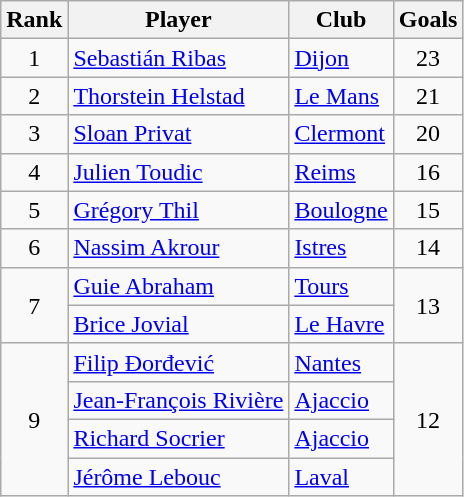<table class="wikitable" style="text-align:center">
<tr>
<th>Rank</th>
<th>Player</th>
<th>Club</th>
<th>Goals</th>
</tr>
<tr>
<td>1</td>
<td align="left"> <a href='#'>Sebastián Ribas</a></td>
<td align="left"><a href='#'>Dijon</a></td>
<td>23</td>
</tr>
<tr>
<td>2</td>
<td align="left"> <a href='#'>Thorstein Helstad</a></td>
<td align="left"><a href='#'>Le Mans</a></td>
<td>21</td>
</tr>
<tr>
<td>3</td>
<td align="left"> <a href='#'>Sloan Privat</a></td>
<td align="left"><a href='#'>Clermont</a></td>
<td>20</td>
</tr>
<tr>
<td>4</td>
<td align="left"> <a href='#'>Julien Toudic</a></td>
<td align="left"><a href='#'>Reims</a></td>
<td>16</td>
</tr>
<tr>
<td>5</td>
<td align="left"> <a href='#'>Grégory Thil</a></td>
<td align="left"><a href='#'>Boulogne</a></td>
<td>15</td>
</tr>
<tr>
<td>6</td>
<td align="left"> <a href='#'>Nassim Akrour</a></td>
<td align="left"><a href='#'>Istres</a></td>
<td align="center">14</td>
</tr>
<tr>
<td rowspan="2">7</td>
<td align="left"> <a href='#'>Guie Abraham</a></td>
<td align="left"><a href='#'>Tours</a></td>
<td rowspan="2">13</td>
</tr>
<tr>
<td align="left"> <a href='#'>Brice Jovial</a></td>
<td align="left"><a href='#'>Le Havre</a></td>
</tr>
<tr>
<td rowspan="4">9</td>
<td align="left"> <a href='#'>Filip Đorđević</a></td>
<td align="left"><a href='#'>Nantes</a></td>
<td rowspan="4">12</td>
</tr>
<tr>
<td align="left"> <a href='#'>Jean-François Rivière</a></td>
<td align="left"><a href='#'>Ajaccio</a></td>
</tr>
<tr>
<td align="left"> <a href='#'>Richard Socrier</a></td>
<td align="left"><a href='#'>Ajaccio</a></td>
</tr>
<tr>
<td align="left"> <a href='#'>Jérôme Lebouc</a></td>
<td align="left"><a href='#'>Laval</a></td>
</tr>
</table>
